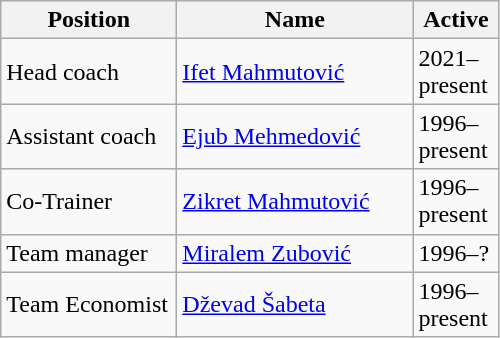<table class="wikitable">
<tr>
<th width=110>Position</th>
<th width=150>Name</th>
<th width=50>Active</th>
</tr>
<tr>
<td>Head coach</td>
<td> <a href='#'>Ifet Mahmutović</a></td>
<td>2021–present</td>
</tr>
<tr>
<td>Assistant coach</td>
<td> <a href='#'>Ejub Mehmedović</a></td>
<td>1996–present</td>
</tr>
<tr>
<td>Co-Trainer</td>
<td> <a href='#'>Zikret Mahmutović</a></td>
<td>1996–present</td>
</tr>
<tr>
<td>Team manager</td>
<td> <a href='#'>Miralem Zubović</a></td>
<td>1996–?</td>
</tr>
<tr>
<td>Team Economist</td>
<td> <a href='#'>Dževad Šabeta</a></td>
<td>1996–present</td>
</tr>
</table>
